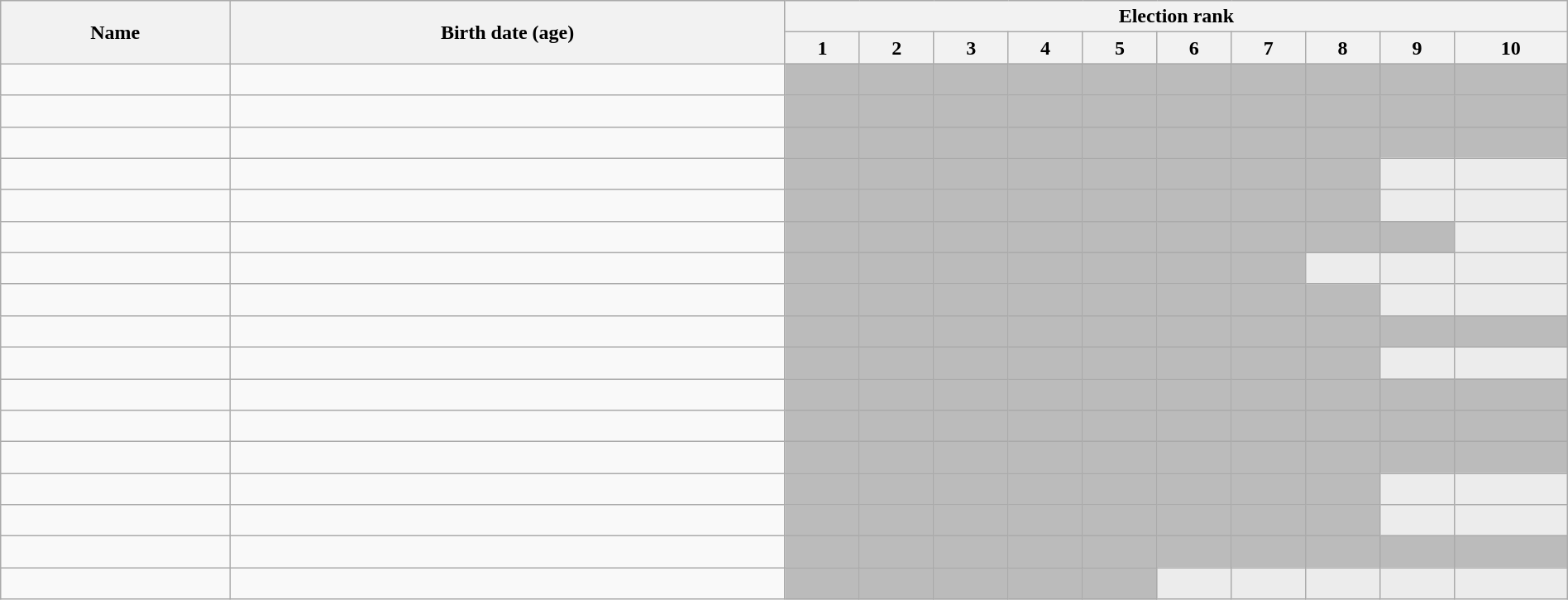<table class="wikitable sortable"  style="text-align:center; width:100%;">
<tr>
<th rowspan="2">Name</th>
<th rowspan="2">Birth date (age)</th>
<th colspan="10" class="unsortable">Election rank</th>
</tr>
<tr>
<th data-sort-type="number">1</th>
<th data-sort-type="number">2</th>
<th data-sort-type="number">3</th>
<th data-sort-type="number">4</th>
<th data-sort-type="number">5</th>
<th data-sort-type="number">6</th>
<th data-sort-type="number">7</th>
<th data-sort-type="number">8</th>
<th data-sort-type="number">9</th>
<th data-sort-type="number">10</th>
</tr>
<tr>
<td style="text-align:left;" data-sort-value="Aoumi, Hinano"></td>
<td style="text-align:left;"></td>
<td style="background:#bbb;"> </td>
<td style="background:#bbb;"> </td>
<td style="background:#bbb;"> </td>
<td style="background:#bbb;"> </td>
<td style="background:#bbb;"> </td>
<td style="background:#bbb;"> </td>
<td style="background:#bbb;"> </td>
<td style="background:#bbb;"> </td>
<td style="background:#bbb;"> </td>
<td style="background:#bbb;"> </td>
</tr>
<tr>
<td style="text-align:left;" data-sort-value="Akahori, Kimie"></td>
<td style="text-align:left;"></td>
<td style="background:#bbb;"> </td>
<td style="background:#bbb;"> </td>
<td style="background:#bbb;"> </td>
<td style="background:#bbb;"> </td>
<td style="background:#bbb;"> </td>
<td style="background:#bbb;"> </td>
<td style="background:#bbb;"> </td>
<td style="background:#bbb;"> </td>
<td style="background:#bbb;"> </td>
<td style="background:#bbb;"> </td>
</tr>
<tr>
<td style="text-align:left;" data-sort-value="Arano, Himeka"></td>
<td style="text-align:left;"></td>
<td style="background:#bbb;"> </td>
<td style="background:#bbb;"> </td>
<td style="background:#bbb;"> </td>
<td style="background:#bbb;"> </td>
<td style="background:#bbb;"> </td>
<td style="background:#bbb;"> </td>
<td style="background:#bbb;"> </td>
<td style="background:#bbb;"> </td>
<td style="background:#bbb;"> </td>
<td style="background:#bbb;"> </td>
</tr>
<tr>
<td style="text-align:left;" data-sort-value="Ishiguro, Yuzuki"></td>
<td style="text-align:left;"></td>
<td style="background:#bbb;"> </td>
<td style="background:#bbb;"> </td>
<td style="background:#bbb;"> </td>
<td style="background:#bbb;"> </td>
<td style="background:#bbb;"> </td>
<td style="background:#bbb;"> </td>
<td style="background:#bbb;"> </td>
<td style="background:#bbb;"> </td>
<td style="background:#ececec; color:gray;"></td>
<td style="background:#ececec; color:gray;"></td>
</tr>
<tr>
<td style="text-align:left;" data-sort-value="Inoue, Ruka"></td>
<td style="text-align:left;"></td>
<td style="background:#bbb;"> </td>
<td style="background:#bbb;"> </td>
<td style="background:#bbb;"> </td>
<td style="background:#bbb;"> </td>
<td style="background:#bbb;"> </td>
<td style="background:#bbb;"> </td>
<td style="background:#bbb;"> </td>
<td style="background:#bbb;"> </td>
<td style="background:#ececec; color:gray;"></td>
<td style="background:#ececec; color:gray;"></td>
</tr>
<tr>
<td style="text-align:left;" data-sort-value="Otani, Yuuki"></td>
<td style="text-align:left;"></td>
<td style="background:#bbb;"> </td>
<td style="background:#bbb;"> </td>
<td style="background:#bbb;"> </td>
<td style="background:#bbb;"> </td>
<td style="background:#bbb;"> </td>
<td style="background:#bbb;"> </td>
<td style="background:#bbb;"> </td>
<td style="background:#bbb;"> </td>
<td style="background:#bbb;"> </td>
<td style="background:#ececec; color:gray;"></td>
</tr>
<tr>
<td style="text-align:left;" data-sort-value="Kamimura, Ayuka"></td>
<td style="text-align:left;"></td>
<td style="background:#bbb;"> </td>
<td style="background:#bbb;"> </td>
<td style="background:#bbb;"> </td>
<td style="background:#bbb;"> </td>
<td style="background:#bbb;"> </td>
<td style="background:#bbb;"> </td>
<td style="background:#bbb;"> </td>
<td style="background:#ececec; color:gray;"></td>
<td style="background:#ececec; color:gray;"></td>
<td style="background:#ececec; color:gray;"></td>
</tr>
<tr>
<td style="text-align:left;" data-sort-value="Kitagawa, Yoshino"></td>
<td style="text-align:left;"></td>
<td style="background:#bbb;"> </td>
<td style="background:#bbb;"> </td>
<td style="background:#bbb;"> </td>
<td style="background:#bbb;"> </td>
<td style="background:#bbb;"> </td>
<td style="background:#bbb;"> </td>
<td style="background:#bbb;"> </td>
<td style="background:#bbb;"> </td>
<td style="background:#ececec; color:gray;"></td>
<td style="background:#ececec; color:gray;"></td>
</tr>
<tr>
<td style="text-align:left;" data-sort-value="Kito, Mikuru"></td>
<td style="text-align:left;"></td>
<td style="background:#bbb;"> </td>
<td style="background:#bbb;"> </td>
<td style="background:#bbb;"> </td>
<td style="background:#bbb;"> </td>
<td style="background:#bbb;"> </td>
<td style="background:#bbb;"> </td>
<td style="background:#bbb;"> </td>
<td style="background:#bbb;"> </td>
<td style="background:#bbb;"> </td>
<td style="background:#bbb;"> </td>
</tr>
<tr>
<td style="text-align:left;" data-sort-value="Sakamoto, Marin"></td>
<td style="text-align:left;"></td>
<td style="background:#bbb;"> </td>
<td style="background:#bbb;"> </td>
<td style="background:#bbb;"> </td>
<td style="background:#bbb;"> </td>
<td style="background:#bbb;"> </td>
<td style="background:#bbb;"> </td>
<td style="background:#bbb;"> </td>
<td style="background:#bbb;"> </td>
<td style="background:#ececec; color:gray;"></td>
<td style="background:#ececec; color:gray;"></td>
</tr>
<tr>
<td style="text-align:left;" data-sort-value="Sugiyama, Anan"></td>
<td style="text-align:left;"></td>
<td style="background:#bbb;"> </td>
<td style="background:#bbb;"> </td>
<td style="background:#bbb;"> </td>
<td style="background:#bbb;"> </td>
<td style="background:#bbb;"> </td>
<td style="background:#bbb;"> </td>
<td style="background:#bbb;"> </td>
<td style="background:#bbb;"> </td>
<td style="background:#bbb;"> </td>
<td style="background:#bbb;"> </td>
</tr>
<tr>
<td style="text-align:left;" data-sort-value="Takeuchi, Nanami"></td>
<td style="text-align:left;"></td>
<td style="background:#bbb;"> </td>
<td style="background:#bbb;"> </td>
<td style="background:#bbb;"> </td>
<td style="background:#bbb;"> </td>
<td style="background:#bbb;"> </td>
<td style="background:#bbb;"> </td>
<td style="background:#bbb;"> </td>
<td style="background:#bbb;"> </td>
<td style="background:#bbb;"> </td>
<td style="background:#bbb;"> </td>
</tr>
<tr>
<td style="text-align:left;" data-sort-value="Nakasaka, Miyu"></td>
<td style="text-align:left;"></td>
<td style="background:#bbb;"> </td>
<td style="background:#bbb;"> </td>
<td style="background:#bbb;"> </td>
<td style="background:#bbb;"> </td>
<td style="background:#bbb;"> </td>
<td style="background:#bbb;"> </td>
<td style="background:#bbb;"> </td>
<td style="background:#bbb;"> </td>
<td style="background:#bbb;"> </td>
<td style="background:#bbb;"> </td>
</tr>
<tr>
<td style="text-align:left;" data-sort-value="Nakamura, Izumi"></td>
<td style="text-align:left;"></td>
<td style="background:#bbb;"> </td>
<td style="background:#bbb;"> </td>
<td style="background:#bbb;"> </td>
<td style="background:#bbb;"> </td>
<td style="background:#bbb;"> </td>
<td style="background:#bbb;"> </td>
<td style="background:#bbb;"> </td>
<td style="background:#bbb;"> </td>
<td style="background:#ececec; color:gray;"></td>
<td style="background:#ececec; color:gray;"></td>
</tr>
<tr>
<td style="text-align:left;" data-sort-value="Nomura, Miyo"></td>
<td style="text-align:left;"></td>
<td style="background:#bbb;"> </td>
<td style="background:#bbb;"> </td>
<td style="background:#bbb;"> </td>
<td style="background:#bbb;"> </td>
<td style="background:#bbb;"> </td>
<td style="background:#bbb;"> </td>
<td style="background:#bbb;"> </td>
<td style="background:#bbb;"> </td>
<td style="background:#ececec; color:gray;"></td>
<td style="background:#ececec; color:gray;"></td>
</tr>
<tr>
<td style="text-align:left;" data-sort-value="Hirano, Momona"></td>
<td style="text-align:left;"></td>
<td style="background:#bbb;"> </td>
<td style="background:#bbb;"> </td>
<td style="background:#bbb;"> </td>
<td style="background:#bbb;"> </td>
<td style="background:#bbb;"> </td>
<td style="background:#bbb;"> </td>
<td style="background:#bbb;"> </td>
<td style="background:#bbb;"> </td>
<td style="background:#bbb;"> </td>
<td style="background:#bbb;"> </td>
</tr>
<tr>
<td style="text-align:left;" data-sort-value="Matsumoto, Chikako"></td>
<td style="text-align:left;"></td>
<td style="background:#bbb;"> </td>
<td style="background:#bbb;"> </td>
<td style="background:#bbb;"> </td>
<td style="background:#bbb;"> </td>
<td style="background:#bbb;"> </td>
<td style="background:#ececec; color:gray;"></td>
<td style="background:#ececec; color:gray;"></td>
<td style="background:#ececec; color:gray;"></td>
<td style="background:#ececec; color:gray;"></td>
<td style="background:#ececec; color:gray;"></td>
</tr>
</table>
